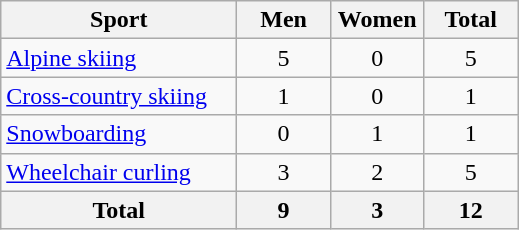<table class="wikitable sortable" style=text-align:center>
<tr>
<th width=150>Sport</th>
<th width=55>Men</th>
<th width=55>Women</th>
<th width=55>Total</th>
</tr>
<tr>
<td align=left><a href='#'>Alpine skiing</a></td>
<td>5</td>
<td>0</td>
<td>5</td>
</tr>
<tr>
<td align=left><a href='#'>Cross-country skiing</a></td>
<td>1</td>
<td>0</td>
<td>1</td>
</tr>
<tr>
<td align=left><a href='#'>Snowboarding</a></td>
<td>0</td>
<td>1</td>
<td>1</td>
</tr>
<tr>
<td align=left><a href='#'>Wheelchair curling</a></td>
<td>3</td>
<td>2</td>
<td>5</td>
</tr>
<tr>
<th>Total</th>
<th>9</th>
<th>3</th>
<th>12</th>
</tr>
</table>
